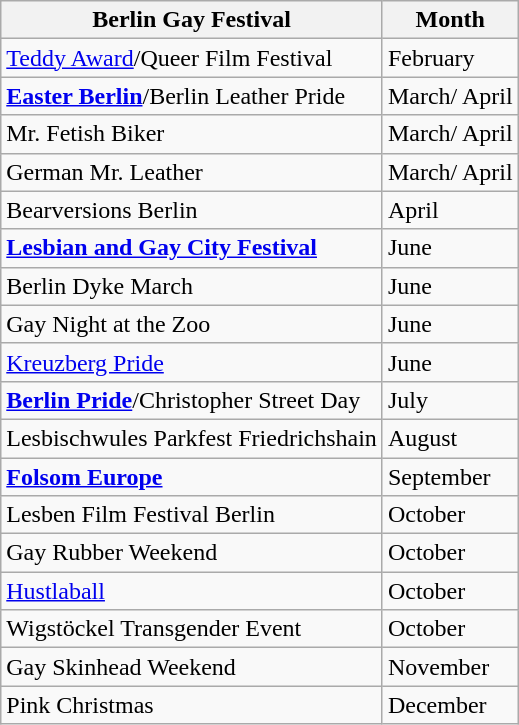<table class="wikitable">
<tr>
<th>Berlin Gay Festival</th>
<th>Month</th>
</tr>
<tr>
<td><a href='#'>Teddy Award</a>/Queer Film Festival</td>
<td>February</td>
</tr>
<tr>
<td><strong><a href='#'>Easter Berlin</a></strong>/Berlin Leather Pride</td>
<td>March/ April</td>
</tr>
<tr>
<td>Mr. Fetish Biker</td>
<td>March/ April</td>
</tr>
<tr>
<td>German Mr. Leather</td>
<td>March/ April</td>
</tr>
<tr>
<td>Bearversions Berlin</td>
<td>April</td>
</tr>
<tr>
<td><strong><a href='#'>Lesbian and Gay City Festival</a></strong></td>
<td>June</td>
</tr>
<tr>
<td>Berlin Dyke March</td>
<td>June</td>
</tr>
<tr>
<td>Gay Night at the Zoo</td>
<td>June</td>
</tr>
<tr>
<td><a href='#'>Kreuzberg Pride</a></td>
<td>June</td>
</tr>
<tr>
<td><strong><a href='#'>Berlin Pride</a></strong>/Christopher Street Day</td>
<td>July</td>
</tr>
<tr>
<td>Lesbischwules Parkfest Friedrichshain</td>
<td>August</td>
</tr>
<tr>
<td><strong><a href='#'>Folsom Europe</a></strong></td>
<td>September</td>
</tr>
<tr>
<td>Lesben Film Festival Berlin</td>
<td>October</td>
</tr>
<tr>
<td>Gay Rubber Weekend</td>
<td>October</td>
</tr>
<tr>
<td><a href='#'>Hustlaball</a></td>
<td>October</td>
</tr>
<tr>
<td>Wigstöckel Transgender Event</td>
<td>October</td>
</tr>
<tr>
<td>Gay Skinhead Weekend</td>
<td>November</td>
</tr>
<tr>
<td>Pink Christmas</td>
<td>December</td>
</tr>
</table>
